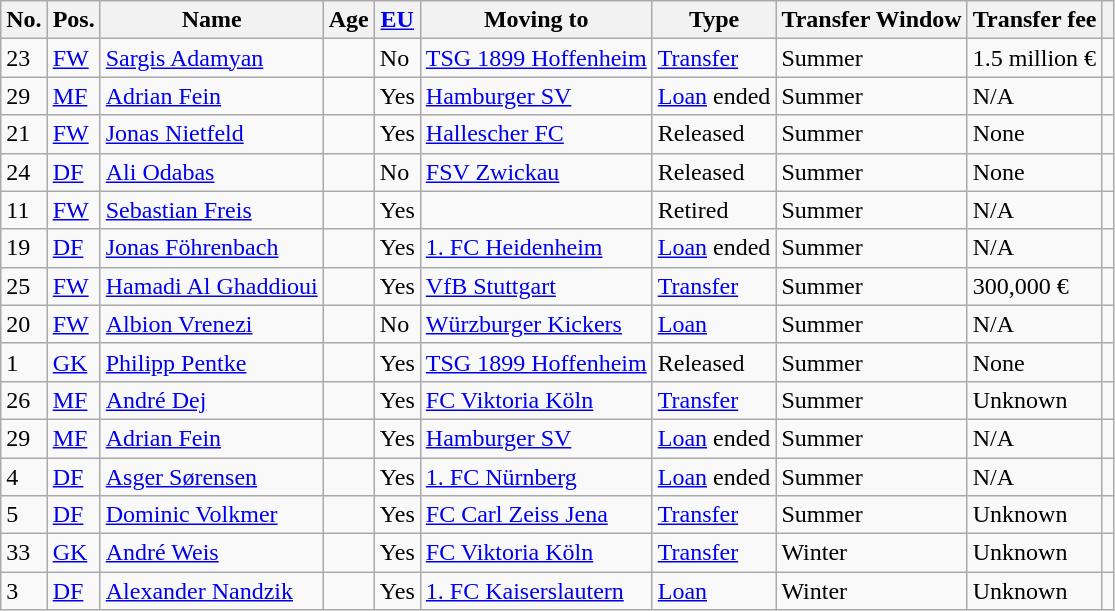<table class="wikitable">
<tr>
<th>No.</th>
<th>Pos.</th>
<th>Name</th>
<th>Age</th>
<th><a href='#'>EU</a></th>
<th>Moving to</th>
<th>Type</th>
<th>Transfer Window</th>
<th>Transfer fee</th>
<th></th>
</tr>
<tr>
<td>23</td>
<td><a href='#'>FW</a></td>
<td> <a href='#'>Sargis Adamyan</a></td>
<td></td>
<td>No</td>
<td><a href='#'>TSG 1899 Hoffenheim</a></td>
<td><a href='#'>Transfer</a></td>
<td>Summer</td>
<td>1.5 million €</td>
<td></td>
</tr>
<tr>
<td>29</td>
<td><a href='#'>MF</a></td>
<td><a href='#'>Adrian Fein</a></td>
<td></td>
<td>Yes</td>
<td><a href='#'>Hamburger SV</a></td>
<td><a href='#'>Loan</a> ended</td>
<td>Summer</td>
<td>N/A</td>
<td></td>
</tr>
<tr>
<td>21</td>
<td><a href='#'>FW</a></td>
<td><a href='#'>Jonas Nietfeld</a></td>
<td></td>
<td>Yes</td>
<td><a href='#'>Hallescher FC</a></td>
<td>Released</td>
<td>Summer</td>
<td>None</td>
<td></td>
</tr>
<tr>
<td>24</td>
<td><a href='#'>DF</a></td>
<td> <a href='#'>Ali Odabas</a></td>
<td></td>
<td>No</td>
<td><a href='#'>FSV Zwickau</a></td>
<td>Released</td>
<td>Summer</td>
<td>None</td>
<td></td>
</tr>
<tr>
<td>11</td>
<td><a href='#'>FW</a></td>
<td><a href='#'>Sebastian Freis</a></td>
<td></td>
<td>Yes</td>
<td></td>
<td>Retired</td>
<td>Summer</td>
<td>N/A</td>
<td></td>
</tr>
<tr>
<td>19</td>
<td><a href='#'>DF</a></td>
<td><a href='#'>Jonas Föhrenbach</a></td>
<td></td>
<td>Yes</td>
<td><a href='#'>1. FC Heidenheim</a></td>
<td><a href='#'>Loan</a> ended</td>
<td>Summer</td>
<td>N/A</td>
<td></td>
</tr>
<tr>
<td>25</td>
<td><a href='#'>FW</a></td>
<td><a href='#'>Hamadi Al Ghaddioui</a></td>
<td></td>
<td>Yes</td>
<td><a href='#'>VfB Stuttgart</a></td>
<td><a href='#'>Transfer</a></td>
<td>Summer</td>
<td>300,000 €</td>
<td></td>
</tr>
<tr>
<td>20</td>
<td><a href='#'>FW</a></td>
<td> <a href='#'>Albion Vrenezi</a></td>
<td></td>
<td>No</td>
<td><a href='#'>Würzburger Kickers</a></td>
<td><a href='#'>Loan</a></td>
<td>Summer</td>
<td>N/A</td>
<td></td>
</tr>
<tr>
<td>1</td>
<td><a href='#'>GK</a></td>
<td><a href='#'>Philipp Pentke</a></td>
<td></td>
<td>Yes</td>
<td><a href='#'>TSG 1899 Hoffenheim</a></td>
<td>Released</td>
<td>Summer</td>
<td>None</td>
<td></td>
</tr>
<tr>
<td>26</td>
<td><a href='#'>MF</a></td>
<td><a href='#'>André Dej</a></td>
<td></td>
<td>Yes</td>
<td><a href='#'>FC Viktoria Köln</a></td>
<td><a href='#'>Transfer</a></td>
<td>Summer</td>
<td>Unknown</td>
<td></td>
</tr>
<tr>
<td>29</td>
<td><a href='#'>MF</a></td>
<td><a href='#'>Adrian Fein</a></td>
<td></td>
<td>Yes</td>
<td><a href='#'>Hamburger SV</a></td>
<td><a href='#'>Loan</a> ended</td>
<td>Summer</td>
<td>N/A</td>
<td></td>
</tr>
<tr>
<td>4</td>
<td><a href='#'>DF</a></td>
<td> <a href='#'>Asger Sørensen</a></td>
<td></td>
<td>Yes</td>
<td><a href='#'>1. FC Nürnberg</a></td>
<td><a href='#'>Loan</a> ended</td>
<td>Summer</td>
<td>N/A</td>
<td></td>
</tr>
<tr>
<td>5</td>
<td><a href='#'>DF</a></td>
<td><a href='#'>Dominic Volkmer</a></td>
<td></td>
<td>Yes</td>
<td><a href='#'>FC Carl Zeiss Jena</a></td>
<td><a href='#'>Transfer</a></td>
<td>Summer</td>
<td>Unknown</td>
<td></td>
</tr>
<tr>
<td>33</td>
<td><a href='#'>GK</a></td>
<td><a href='#'>André Weis</a></td>
<td></td>
<td>Yes</td>
<td><a href='#'>FC Viktoria Köln</a></td>
<td><a href='#'>Transfer</a></td>
<td>Winter</td>
<td>Unknown</td>
<td></td>
</tr>
<tr>
<td>3</td>
<td><a href='#'>DF</a></td>
<td><a href='#'>Alexander Nandzik</a></td>
<td></td>
<td>Yes</td>
<td><a href='#'>1. FC Kaiserslautern</a></td>
<td><a href='#'>Loan</a></td>
<td>Winter</td>
<td>Unknown</td>
<td></td>
</tr>
</table>
